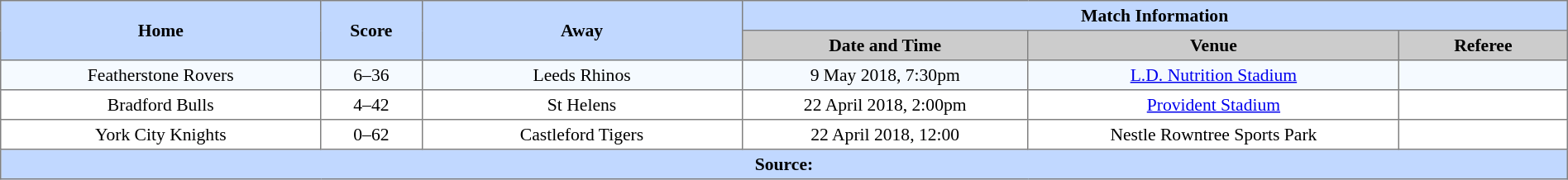<table border=1 style="border-collapse:collapse; font-size:90%; text-align:center;" cellpadding=3 cellspacing=0 width=100%>
<tr bgcolor=#C1D8FF>
<th rowspan=2 width=19%>Home</th>
<th rowspan=2 width=6%>Score</th>
<th rowspan=2 width=19%>Away</th>
<th colspan=3>Match Information</th>
</tr>
<tr bgcolor=#CCCCCC>
<th width=17%>Date and Time</th>
<th width=22%>Venue</th>
<th width=10%>Referee</th>
</tr>
<tr bgcolor=#F5FAFF>
<td> Featherstone Rovers</td>
<td>6–36</td>
<td> Leeds Rhinos</td>
<td>9 May 2018, 7:30pm</td>
<td><a href='#'>L.D. Nutrition Stadium</a></td>
<td></td>
</tr>
<tr>
<td> Bradford Bulls</td>
<td>4–42</td>
<td> St Helens</td>
<td>22 April 2018, 2:00pm</td>
<td><a href='#'>Provident Stadium</a></td>
<td></td>
</tr>
<tr>
<td> York City Knights</td>
<td>0–62</td>
<td> Castleford Tigers</td>
<td>22 April 2018, 12:00</td>
<td>Nestle Rowntree Sports Park</td>
<td></td>
</tr>
<tr style="background:#c1d8ff;">
<th colspan=6>Source:</th>
</tr>
</table>
